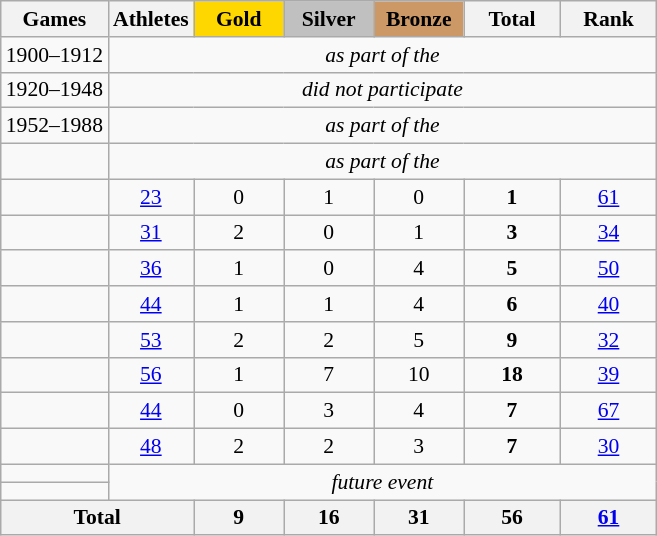<table class="wikitable" style="text-align:center; font-size:90%;">
<tr>
<th>Games</th>
<th>Athletes</th>
<td style="background:gold; width:3.7em; font-weight:bold;">Gold</td>
<td style="background:silver; width:3.7em; font-weight:bold;">Silver</td>
<td style="background:#cc9966; width:3.7em; font-weight:bold;">Bronze</td>
<th style="width:4em; font-weight:bold;">Total</th>
<th style="width:4em; font-weight:bold;">Rank</th>
</tr>
<tr>
<td align=left>1900–1912</td>
<td colspan=6><em>as part of the </em></td>
</tr>
<tr>
<td align=left>1920–1948</td>
<td colspan=6><em>did not participate</em></td>
</tr>
<tr>
<td align=left>1952–1988</td>
<td colspan=6><em>as part of the </em></td>
</tr>
<tr>
<td align=left></td>
<td colspan=6><em>as part of the </em></td>
</tr>
<tr>
<td align=left></td>
<td><a href='#'>23</a></td>
<td>0</td>
<td>1</td>
<td>0</td>
<td><strong>1</strong></td>
<td><a href='#'>61</a></td>
</tr>
<tr>
<td align=left></td>
<td><a href='#'>31</a></td>
<td>2</td>
<td>0</td>
<td>1</td>
<td><strong>3</strong></td>
<td><a href='#'>34</a></td>
</tr>
<tr>
<td align=left></td>
<td><a href='#'>36</a></td>
<td>1</td>
<td>0</td>
<td>4</td>
<td><strong>5</strong></td>
<td><a href='#'>50</a></td>
</tr>
<tr>
<td align=left></td>
<td><a href='#'>44</a></td>
<td>1</td>
<td>1</td>
<td>4</td>
<td><strong>6</strong></td>
<td><a href='#'>40</a></td>
</tr>
<tr>
<td align=left></td>
<td><a href='#'>53</a></td>
<td>2</td>
<td>2</td>
<td>5</td>
<td><strong>9</strong></td>
<td><a href='#'>32</a></td>
</tr>
<tr>
<td align=left></td>
<td><a href='#'>56</a></td>
<td>1</td>
<td>7</td>
<td>10</td>
<td><strong>18</strong></td>
<td><a href='#'>39</a></td>
</tr>
<tr>
<td align=left></td>
<td><a href='#'>44</a></td>
<td>0</td>
<td>3</td>
<td>4</td>
<td><strong>7</strong></td>
<td><a href='#'>67</a></td>
</tr>
<tr>
<td align=left></td>
<td><a href='#'>48</a></td>
<td>2</td>
<td>2</td>
<td>3</td>
<td><strong>7</strong></td>
<td><a href='#'>30</a></td>
</tr>
<tr>
<td align=left></td>
<td colspan=6; rowspan=2><em>future event</em></td>
</tr>
<tr>
<td align=left></td>
</tr>
<tr>
<th colspan=2>Total</th>
<th>9</th>
<th>16</th>
<th>31</th>
<th>56</th>
<th><a href='#'>61</a></th>
</tr>
</table>
